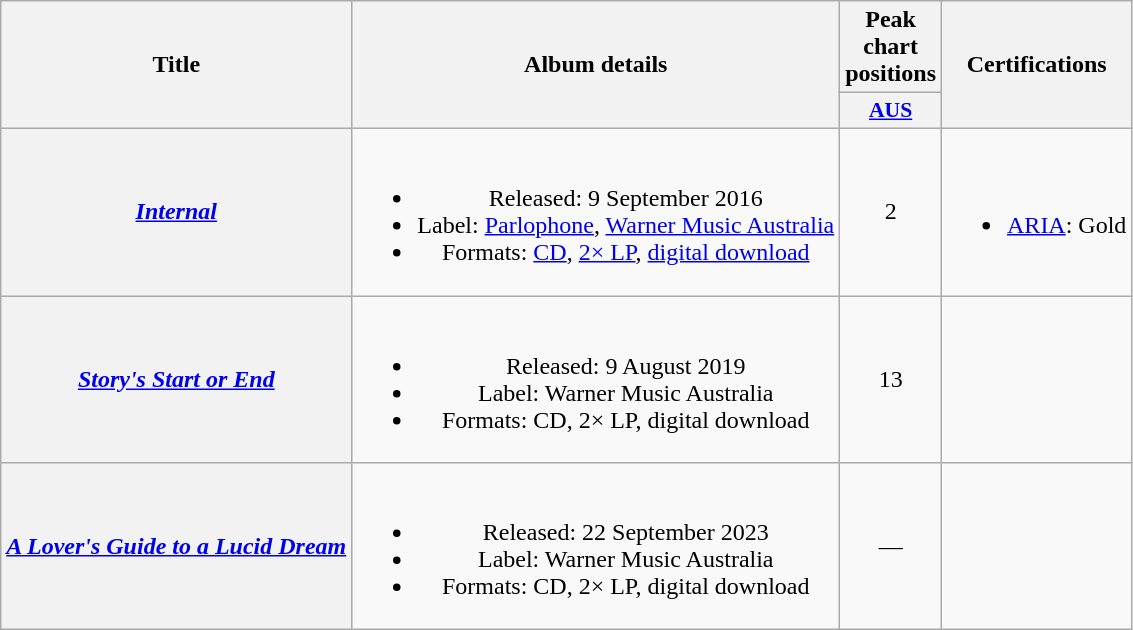<table class="wikitable plainrowheaders" style="text-align:center;">
<tr>
<th scope="col" rowspan="2">Title</th>
<th scope="col" rowspan="2">Album details</th>
<th scope="col" colspan="1">Peak chart positions</th>
<th scope="col" rowspan="2">Certifications</th>
</tr>
<tr>
<th scope="col" style="width:3em;font-size:90%;"><a href='#'>AUS</a><br></th>
</tr>
<tr>
<th scope="row"><em><a href='#'>Internal</a></em></th>
<td><br><ul><li>Released: 9 September 2016</li><li>Label: <a href='#'>Parlophone</a>, <a href='#'>Warner Music Australia</a></li><li>Formats: <a href='#'>CD</a>, <a href='#'>2× LP</a>, <a href='#'>digital download</a></li></ul></td>
<td>2</td>
<td><br><ul><li><a href='#'>ARIA</a>: Gold</li></ul></td>
</tr>
<tr>
<th scope="row"><em><a href='#'>Story's Start or End</a></em></th>
<td><br><ul><li>Released: 9 August 2019</li><li>Label: Warner Music Australia</li><li>Formats: CD, 2× LP, digital download</li></ul></td>
<td>13</td>
<td></td>
</tr>
<tr>
<th scope="row"><em><a href='#'>A Lover's Guide to a Lucid Dream</a></em></th>
<td><br><ul><li>Released: 22 September 2023</li><li>Label: Warner Music Australia</li><li>Formats: CD, 2× LP, digital download</li></ul></td>
<td>—</td>
<td></td>
</tr>
</table>
